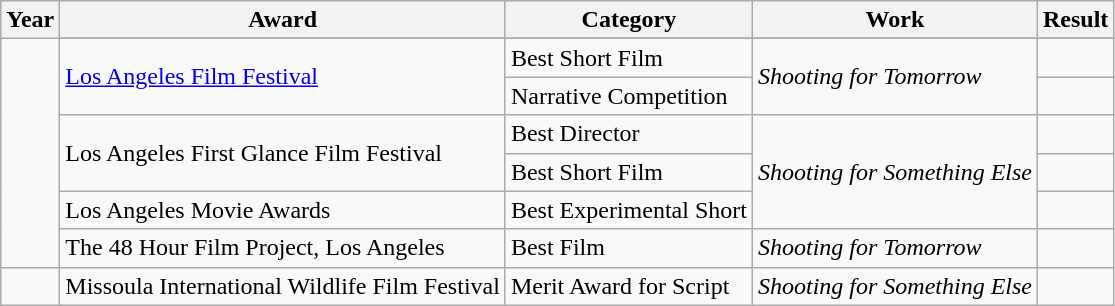<table class="wikitable sortable">
<tr>
<th>Year</th>
<th>Award</th>
<th>Category</th>
<th>Work</th>
<th>Result</th>
</tr>
<tr>
<td rowspan="7"></td>
</tr>
<tr>
<td rowspan="2"><a href='#'>Los Angeles Film Festival</a></td>
<td>Best Short Film</td>
<td rowspan="2"><em>Shooting for Tomorrow</em> <br></td>
<td></td>
</tr>
<tr>
<td>Narrative Competition</td>
<td></td>
</tr>
<tr>
<td rowspan="2">Los Angeles First Glance Film Festival</td>
<td>Best Director</td>
<td rowspan="3"><em>Shooting for Something Else</em> <br></td>
<td></td>
</tr>
<tr>
<td>Best Short Film</td>
<td></td>
</tr>
<tr>
<td>Los Angeles Movie Awards</td>
<td>Best Experimental Short</td>
<td></td>
</tr>
<tr>
<td>The 48 Hour Film Project, Los Angeles</td>
<td>Best Film</td>
<td><em>Shooting for Tomorrow</em> <br></td>
<td></td>
</tr>
<tr>
<td></td>
<td>Missoula International Wildlife Film Festival</td>
<td>Merit Award for Script</td>
<td><em>Shooting for Something Else</em> <br></td>
<td></td>
</tr>
</table>
